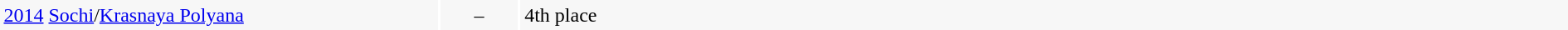<table width=100% cellpadding=3>
<tr bgcolor=f7f7f7>
<td width=28%><a href='#'>2014</a>  <a href='#'>Sochi</a>/<a href='#'>Krasnaya Polyana</a></td>
<td width=5% align=center>–</td>
<td>4th place</td>
</tr>
</table>
